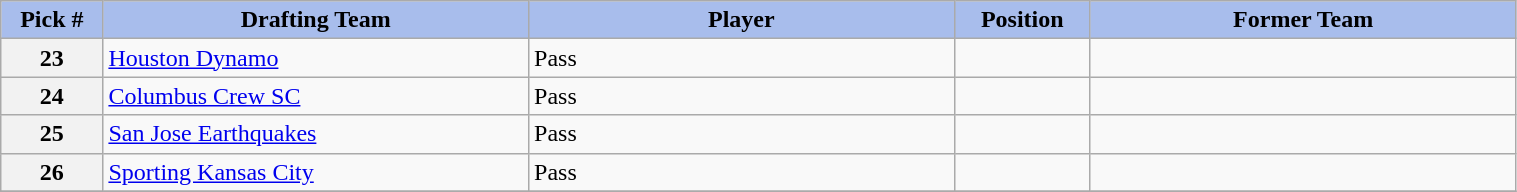<table class="wikitable sortable" style="width: 80%">
<tr>
<th style="background:#A8BDEC;" width=6%>Pick #</th>
<th width=25% style="background:#A8BDEC;">Drafting Team</th>
<th width=25% style="background:#A8BDEC;">Player</th>
<th width=8% style="background:#A8BDEC;">Position</th>
<th width=25% style="background:#A8BDEC;">Former Team</th>
</tr>
<tr>
<th>23</th>
<td><a href='#'>Houston Dynamo</a></td>
<td>Pass</td>
<td></td>
<td></td>
</tr>
<tr>
<th>24</th>
<td><a href='#'>Columbus Crew SC</a></td>
<td>Pass</td>
<td></td>
<td></td>
</tr>
<tr>
<th>25</th>
<td><a href='#'>San Jose Earthquakes</a></td>
<td>Pass</td>
<td></td>
<td></td>
</tr>
<tr>
<th>26</th>
<td><a href='#'>Sporting Kansas City</a></td>
<td>Pass</td>
<td></td>
<td></td>
</tr>
<tr>
</tr>
</table>
